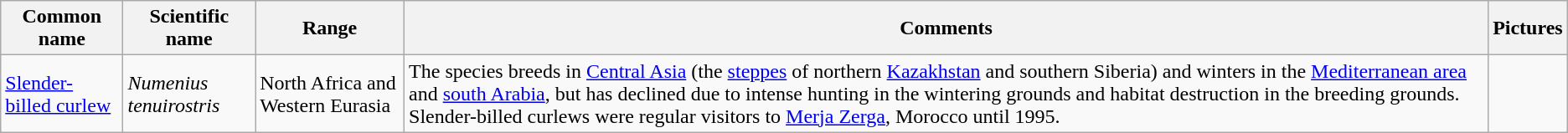<table class="wikitable">
<tr>
<th>Common name</th>
<th>Scientific name</th>
<th>Range</th>
<th class="unsortable">Comments</th>
<th class="unsortable">Pictures</th>
</tr>
<tr>
<td><a href='#'>Slender-billed curlew</a></td>
<td><em>Numenius tenuirostris</em></td>
<td>North Africa and Western Eurasia</td>
<td>The species breeds in <a href='#'>Central Asia</a> (the <a href='#'>steppes</a> of northern <a href='#'>Kazakhstan</a> and southern Siberia) and winters in the <a href='#'>Mediterranean area</a> and <a href='#'>south Arabia</a>, but has declined due to intense hunting in the wintering grounds and habitat destruction in the breeding grounds. Slender-billed curlews were regular visitors to <a href='#'>Merja Zerga</a>, Morocco until 1995.</td>
<td></td>
</tr>
</table>
